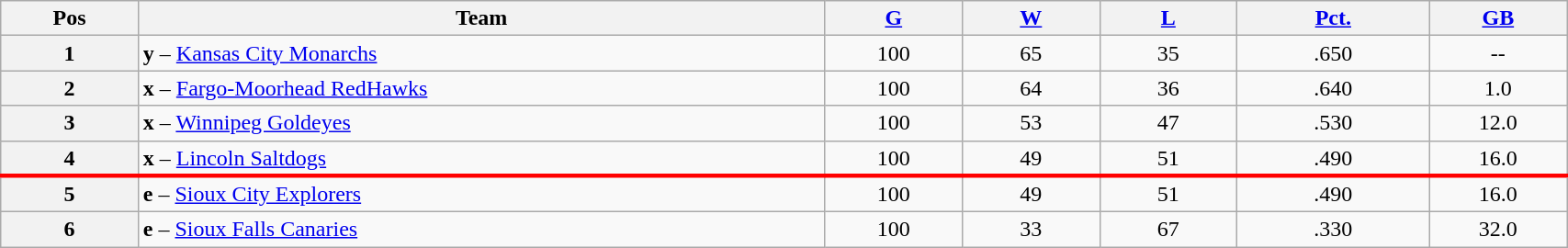<table class="wikitable plainrowheaders" width="90%" style="text-align:center;">
<tr>
<th scope="col" width="5%">Pos</th>
<th scope="col" width="25%">Team</th>
<th scope="col" width="5%"><a href='#'>G</a></th>
<th scope="col" width="5%"><a href='#'>W</a></th>
<th scope="col" width="5%"><a href='#'>L</a></th>
<th scope="col" width="7%"><a href='#'>Pct.</a></th>
<th scope="col" width="5%"><a href='#'>GB</a></th>
</tr>
<tr>
<th>1</th>
<td style="text-align:left;"><strong>y</strong> – <a href='#'>Kansas City Monarchs</a></td>
<td>100</td>
<td>65</td>
<td>35</td>
<td>.650</td>
<td>--</td>
</tr>
<tr>
<th>2</th>
<td style="text-align:left;"><strong>x</strong> – <a href='#'>Fargo-Moorhead RedHawks</a></td>
<td>100</td>
<td>64</td>
<td>36</td>
<td>.640</td>
<td>1.0</td>
</tr>
<tr>
<th>3</th>
<td style="text-align:left;"><strong>x</strong> – <a href='#'>Winnipeg Goldeyes</a></td>
<td>100</td>
<td>53</td>
<td>47</td>
<td>.530</td>
<td>12.0</td>
</tr>
<tr>
<th>4</th>
<td style="text-align:left;"><strong>x</strong> – <a href='#'>Lincoln Saltdogs</a></td>
<td>100</td>
<td>49</td>
<td>51</td>
<td>.490</td>
<td>16.0</td>
</tr>
<tr>
</tr>
<tr |- style="border-top:3px solid red;">
<th>5</th>
<td style="text-align:left;"><strong>e</strong> – <a href='#'>Sioux City Explorers</a></td>
<td>100</td>
<td>49</td>
<td>51</td>
<td>.490</td>
<td>16.0</td>
</tr>
<tr>
<th>6</th>
<td style="text-align:left;"><strong>e</strong> – <a href='#'>Sioux Falls Canaries</a></td>
<td>100</td>
<td>33</td>
<td>67</td>
<td>.330</td>
<td>32.0</td>
</tr>
</table>
